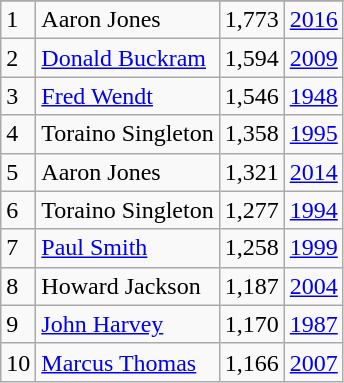<table class="wikitable">
<tr>
</tr>
<tr>
<td>1</td>
<td>Aaron Jones</td>
<td>1,773</td>
<td><a href='#'>2016</a></td>
</tr>
<tr>
<td>2</td>
<td><a href='#'>Donald Buckram</a></td>
<td>1,594</td>
<td><a href='#'>2009</a></td>
</tr>
<tr>
<td>3</td>
<td><a href='#'>Fred Wendt</a></td>
<td>1,546</td>
<td><a href='#'>1948</a></td>
</tr>
<tr>
<td>4</td>
<td>Toraino Singleton</td>
<td>1,358</td>
<td><a href='#'>1995</a></td>
</tr>
<tr>
<td>5</td>
<td>Aaron Jones</td>
<td>1,321</td>
<td><a href='#'>2014</a></td>
</tr>
<tr>
<td>6</td>
<td>Toraino Singleton</td>
<td>1,277</td>
<td><a href='#'>1994</a></td>
</tr>
<tr>
<td>7</td>
<td><a href='#'>Paul Smith</a></td>
<td>1,258</td>
<td><a href='#'>1999</a></td>
</tr>
<tr>
<td>8</td>
<td>Howard Jackson</td>
<td>1,187</td>
<td><a href='#'>2004</a></td>
</tr>
<tr>
<td>9</td>
<td><a href='#'>John Harvey</a></td>
<td>1,170</td>
<td><a href='#'>1987</a></td>
</tr>
<tr>
<td>10</td>
<td><a href='#'>Marcus Thomas</a></td>
<td>1,166</td>
<td><a href='#'>2007</a></td>
</tr>
</table>
